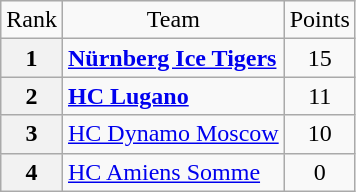<table class="wikitable" style="text-align: center;">
<tr>
<td>Rank</td>
<td>Team</td>
<td>Points</td>
</tr>
<tr>
<th>1</th>
<td style="text-align: left;"> <strong><a href='#'>Nürnberg Ice Tigers</a></strong></td>
<td>15</td>
</tr>
<tr>
<th>2</th>
<td style="text-align: left;"> <strong><a href='#'>HC Lugano</a></strong></td>
<td>11</td>
</tr>
<tr>
<th>3</th>
<td style="text-align: left;"> <a href='#'>HC Dynamo Moscow</a></td>
<td>10</td>
</tr>
<tr>
<th>4</th>
<td style="text-align: left;"> <a href='#'>HC Amiens Somme</a></td>
<td>0</td>
</tr>
</table>
